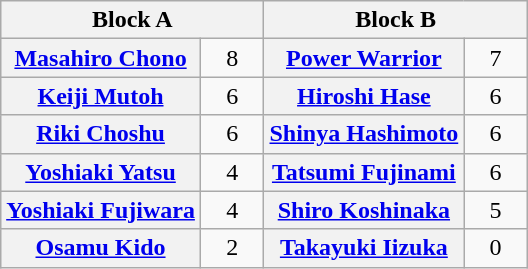<table class="wikitable" style="margin: 1em auto 1em auto;text-align:center">
<tr>
<th colspan="2" style="width:50%">Block A</th>
<th colspan="2" style="width:50%">Block B</th>
</tr>
<tr>
<th><a href='#'>Masahiro Chono</a></th>
<td style="width:35px">8</td>
<th><a href='#'>Power Warrior</a></th>
<td style="width:35px">7</td>
</tr>
<tr>
<th><a href='#'>Keiji Mutoh</a></th>
<td>6</td>
<th><a href='#'>Hiroshi Hase</a></th>
<td>6</td>
</tr>
<tr>
<th><a href='#'>Riki Choshu</a></th>
<td>6</td>
<th><a href='#'>Shinya Hashimoto</a></th>
<td>6</td>
</tr>
<tr>
<th><a href='#'>Yoshiaki Yatsu</a></th>
<td>4</td>
<th><a href='#'>Tatsumi Fujinami</a></th>
<td>6</td>
</tr>
<tr>
<th><a href='#'>Yoshiaki Fujiwara</a></th>
<td>4</td>
<th><a href='#'>Shiro Koshinaka</a></th>
<td>5</td>
</tr>
<tr>
<th><a href='#'>Osamu Kido</a></th>
<td>2</td>
<th><a href='#'>Takayuki Iizuka</a></th>
<td>0</td>
</tr>
</table>
